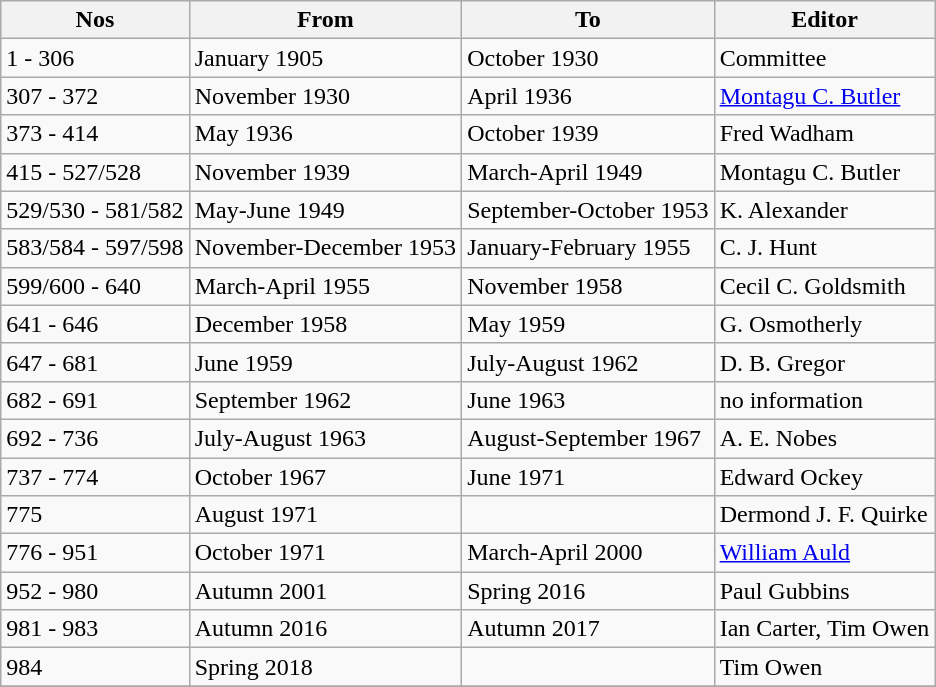<table class="wikitable">
<tr>
<th>Nos</th>
<th>From</th>
<th>To</th>
<th>Editor</th>
</tr>
<tr>
<td>1 - 306</td>
<td>January 1905</td>
<td>October 1930</td>
<td>Committee</td>
</tr>
<tr>
<td>307 - 372</td>
<td>November 1930</td>
<td>April 1936</td>
<td><a href='#'>Montagu C. Butler</a></td>
</tr>
<tr>
<td>373 - 414</td>
<td>May 1936</td>
<td>October 1939</td>
<td>Fred Wadham</td>
</tr>
<tr>
<td>415 - 527/528</td>
<td>November 1939</td>
<td>March-April 1949</td>
<td>Montagu C. Butler</td>
</tr>
<tr>
<td>529/530 - 581/582</td>
<td>May-June 1949</td>
<td>September-October 1953</td>
<td>K. Alexander</td>
</tr>
<tr>
<td>583/584 - 597/598</td>
<td>November-December 1953</td>
<td>January-February 1955</td>
<td>C. J. Hunt</td>
</tr>
<tr>
<td>599/600 - 640</td>
<td>March-April 1955</td>
<td>November 1958</td>
<td>Cecil C. Goldsmith</td>
</tr>
<tr>
<td>641 - 646</td>
<td>December 1958</td>
<td>May 1959</td>
<td>G. Osmotherly</td>
</tr>
<tr>
<td>647 - 681</td>
<td>June 1959</td>
<td>July-August 1962</td>
<td>D. B. Gregor</td>
</tr>
<tr>
<td>682 - 691</td>
<td>September 1962</td>
<td>June 1963</td>
<td>no information</td>
</tr>
<tr>
<td>692 - 736</td>
<td>July-August 1963</td>
<td>August-September 1967</td>
<td>A. E. Nobes</td>
</tr>
<tr>
<td>737 - 774</td>
<td>October 1967</td>
<td>June 1971</td>
<td>Edward Ockey</td>
</tr>
<tr>
<td>775</td>
<td>August 1971</td>
<td></td>
<td>Dermond J. F. Quirke</td>
</tr>
<tr>
<td>776 - 951</td>
<td>October 1971</td>
<td>March-April 2000</td>
<td><a href='#'>William Auld</a></td>
</tr>
<tr>
<td>952 - 980</td>
<td>Autumn 2001</td>
<td>Spring 2016</td>
<td>Paul Gubbins</td>
</tr>
<tr>
<td>981 - 983</td>
<td>Autumn 2016</td>
<td>Autumn 2017</td>
<td>Ian Carter, Tim Owen</td>
</tr>
<tr>
<td>984</td>
<td>Spring 2018</td>
<td></td>
<td>Tim Owen</td>
</tr>
<tr>
</tr>
</table>
